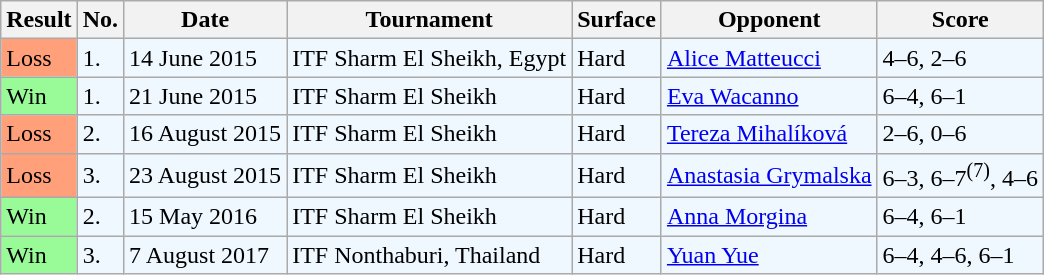<table class="sortable wikitable">
<tr>
<th>Result</th>
<th>No.</th>
<th>Date</th>
<th>Tournament</th>
<th>Surface</th>
<th>Opponent</th>
<th class="unsortable">Score</th>
</tr>
<tr style="background:#f0f8ff;">
<td style="background:#ffa07a;">Loss</td>
<td>1.</td>
<td>14 June 2015</td>
<td>ITF Sharm El Sheikh, Egypt</td>
<td>Hard</td>
<td> <a href='#'>Alice Matteucci</a></td>
<td>4–6, 2–6</td>
</tr>
<tr style="background:#f0f8ff;">
<td style="background:#98fb98;">Win</td>
<td>1.</td>
<td>21 June 2015</td>
<td>ITF Sharm El Sheikh</td>
<td>Hard</td>
<td> <a href='#'>Eva Wacanno</a></td>
<td>6–4, 6–1</td>
</tr>
<tr style="background:#f0f8ff;">
<td style="background:#ffa07a;">Loss</td>
<td>2.</td>
<td>16 August 2015</td>
<td>ITF Sharm El Sheikh</td>
<td>Hard</td>
<td> <a href='#'>Tereza Mihalíková</a></td>
<td>2–6, 0–6</td>
</tr>
<tr style="background:#f0f8ff;">
<td style="background:#ffa07a;">Loss</td>
<td>3.</td>
<td>23 August 2015</td>
<td>ITF Sharm El Sheikh</td>
<td>Hard</td>
<td> <a href='#'>Anastasia Grymalska</a></td>
<td>6–3, 6–7<sup>(7)</sup>, 4–6</td>
</tr>
<tr style="background:#f0f8ff;">
<td style="background:#98fb98;">Win</td>
<td>2.</td>
<td>15 May 2016</td>
<td>ITF Sharm El Sheikh</td>
<td>Hard</td>
<td> <a href='#'>Anna Morgina</a></td>
<td>6–4, 6–1</td>
</tr>
<tr style="background:#f0f8ff;">
<td style="background:#98fb98;">Win</td>
<td>3.</td>
<td>7 August 2017</td>
<td>ITF Nonthaburi, Thailand</td>
<td>Hard</td>
<td> <a href='#'>Yuan Yue</a></td>
<td>6–4, 4–6, 6–1</td>
</tr>
</table>
